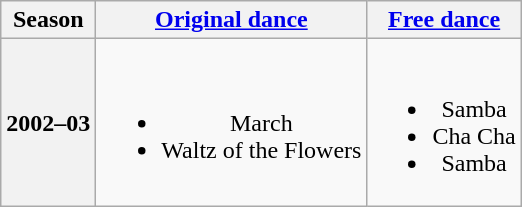<table class=wikitable style=text-align:center>
<tr>
<th>Season</th>
<th><a href='#'>Original dance</a></th>
<th><a href='#'>Free dance</a></th>
</tr>
<tr>
<th>2002–03 <br> </th>
<td><br><ul><li>March</li><li> Waltz of the Flowers <br></li></ul></td>
<td><br><ul><li>Samba</li><li>Cha Cha</li><li>Samba</li></ul></td>
</tr>
</table>
